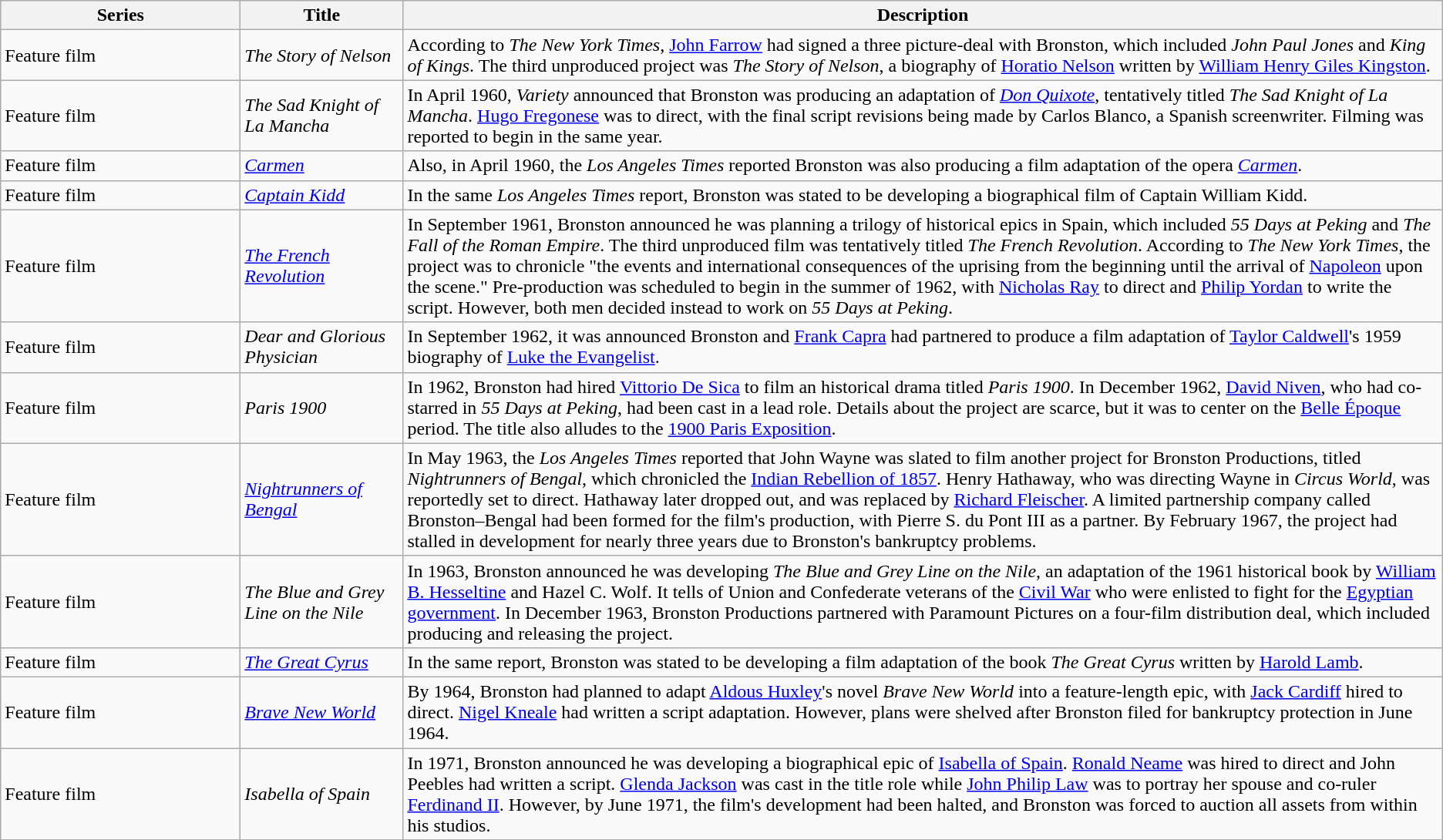<table class="wikitable">
<tr>
<th style="width:150pt;">Series</th>
<th style="width:100pt;">Title</th>
<th>Description</th>
</tr>
<tr>
<td>Feature film</td>
<td><em>The Story of Nelson</em></td>
<td>According to <em>The New York Times</em>, <a href='#'>John Farrow</a> had signed a three picture-deal with Bronston, which included <em>John Paul Jones</em> and <em>King of Kings</em>. The third unproduced project was <em>The Story of Nelson</em>, a biography of <a href='#'>Horatio Nelson</a> written by <a href='#'>William Henry Giles Kingston</a>.</td>
</tr>
<tr>
<td>Feature film</td>
<td><em>The Sad Knight of La Mancha</em></td>
<td>In April 1960, <em>Variety</em> announced that Bronston was producing an adaptation of <em><a href='#'>Don Quixote</a></em>, tentatively titled <em>The Sad Knight of La Mancha</em>. <a href='#'>Hugo Fregonese</a> was to direct, with the final script revisions being made by Carlos Blanco, a Spanish screenwriter. Filming was reported to begin in the same year.</td>
</tr>
<tr>
<td>Feature film</td>
<td><em><a href='#'>Carmen</a></em></td>
<td>Also, in April 1960, the <em>Los Angeles Times</em> reported Bronston was also producing a film adaptation of the opera <em><a href='#'>Carmen</a></em>.</td>
</tr>
<tr>
<td>Feature film</td>
<td><em><a href='#'>Captain Kidd</a></em></td>
<td>In the same <em>Los Angeles Times</em> report, Bronston was stated to be developing a biographical film of Captain William Kidd.</td>
</tr>
<tr>
<td>Feature film</td>
<td><em><a href='#'>The French Revolution</a></em></td>
<td>In September 1961, Bronston announced he was planning a trilogy of historical epics in Spain, which included <em>55 Days at Peking</em> and <em>The Fall of the Roman Empire</em>. The third unproduced film was tentatively titled <em>The French Revolution</em>. According to <em>The New York Times</em>, the project was to chronicle "the events and international consequences of the uprising from the beginning until the arrival of <a href='#'>Napoleon</a> upon the scene." Pre-production was scheduled to begin in the summer of 1962, with <a href='#'>Nicholas Ray</a> to direct and <a href='#'>Philip Yordan</a> to write the script. However, both men decided instead to work on <em>55 Days at Peking</em>.</td>
</tr>
<tr>
<td>Feature film</td>
<td><em>Dear and Glorious Physician</em></td>
<td>In September 1962, it was announced Bronston and <a href='#'>Frank Capra</a> had partnered to produce a film adaptation of <a href='#'>Taylor Caldwell</a>'s 1959 biography of <a href='#'>Luke the Evangelist</a>.</td>
</tr>
<tr>
<td>Feature film</td>
<td><em>Paris 1900</em></td>
<td>In 1962, Bronston had hired <a href='#'>Vittorio De Sica</a> to film an historical drama titled <em>Paris 1900</em>. In December 1962, <a href='#'>David Niven</a>, who had co-starred in <em>55 Days at Peking</em>, had been cast in a lead role. Details about the project are scarce, but it was to center on the <a href='#'>Belle Époque</a> period. The title also alludes to the <a href='#'>1900 Paris Exposition</a>.</td>
</tr>
<tr>
<td>Feature film</td>
<td><em><a href='#'>Nightrunners of Bengal</a></em></td>
<td>In May 1963, the <em>Los Angeles Times</em> reported that John Wayne was slated to film another project for Bronston Productions, titled <em>Nightrunners of Bengal</em>, which chronicled the <a href='#'>Indian Rebellion of 1857</a>. Henry Hathaway, who was directing Wayne in <em>Circus World</em>, was reportedly set to direct. Hathaway later dropped out, and was replaced by <a href='#'>Richard Fleischer</a>. A limited partnership company called Bronston–Bengal had been formed for the film's production, with Pierre S. du Pont III as a partner. By February 1967, the project had stalled in development for nearly three years due to Bronston's bankruptcy problems.</td>
</tr>
<tr>
<td>Feature film</td>
<td><em>The Blue and Grey Line on the Nile</em></td>
<td>In 1963, Bronston announced he was developing <em>The Blue and Grey Line on the Nile</em>, an adaptation of the 1961 historical book by <a href='#'>William B. Hesseltine</a> and Hazel C. Wolf. It tells of Union and Confederate veterans of the <a href='#'>Civil War</a> who were enlisted to fight for the <a href='#'>Egyptian government</a>. In December 1963, Bronston Productions partnered with Paramount Pictures on a four-film distribution deal, which included producing and releasing the project.</td>
</tr>
<tr>
<td>Feature film</td>
<td><em><a href='#'>The Great Cyrus</a></em></td>
<td>In the same report, Bronston was stated to be developing a film adaptation of the book <em>The Great Cyrus</em> written by <a href='#'>Harold Lamb</a>.</td>
</tr>
<tr>
<td>Feature film</td>
<td><em><a href='#'>Brave New World</a></em></td>
<td>By 1964, Bronston had planned to adapt <a href='#'>Aldous Huxley</a>'s novel <em>Brave New World</em> into a feature-length epic, with <a href='#'>Jack Cardiff</a> hired to direct. <a href='#'>Nigel Kneale</a> had written a script adaptation. However, plans were shelved after Bronston filed for bankruptcy protection in June 1964.</td>
</tr>
<tr>
<td>Feature film</td>
<td><em>Isabella of Spain</em></td>
<td>In 1971, Bronston announced he was developing a biographical epic of <a href='#'>Isabella of Spain</a>. <a href='#'>Ronald Neame</a> was hired to direct and John Peebles had written a script. <a href='#'>Glenda Jackson</a> was cast in the title role while <a href='#'>John Philip Law</a> was to portray her spouse and co-ruler <a href='#'>Ferdinand II</a>. However, by June 1971, the film's development had been halted, and Bronston was forced to auction all assets from within his studios.</td>
</tr>
</table>
